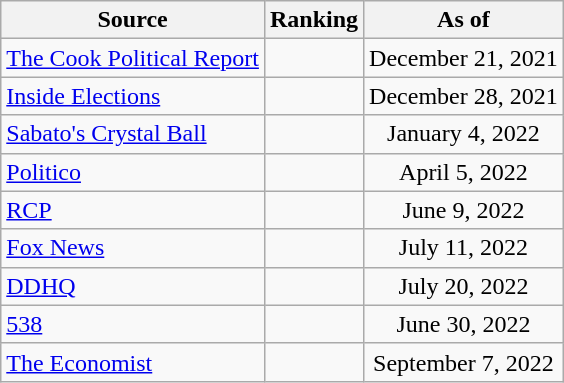<table class="wikitable" style="text-align:center">
<tr>
<th>Source</th>
<th>Ranking</th>
<th>As of</th>
</tr>
<tr>
<td align=left><a href='#'>The Cook Political Report</a></td>
<td></td>
<td>December 21, 2021</td>
</tr>
<tr>
<td align=left><a href='#'>Inside Elections</a></td>
<td></td>
<td>December 28, 2021</td>
</tr>
<tr>
<td align=left><a href='#'>Sabato's Crystal Ball</a></td>
<td></td>
<td>January 4, 2022</td>
</tr>
<tr>
<td align=left><a href='#'>Politico</a></td>
<td></td>
<td>April 5, 2022</td>
</tr>
<tr>
<td align="left"><a href='#'>RCP</a></td>
<td></td>
<td>June 9, 2022</td>
</tr>
<tr>
<td align=left><a href='#'>Fox News</a></td>
<td></td>
<td>July 11, 2022</td>
</tr>
<tr>
<td align="left"><a href='#'>DDHQ</a></td>
<td></td>
<td>July 20, 2022</td>
</tr>
<tr>
<td align="left"><a href='#'>538</a></td>
<td></td>
<td>June 30, 2022</td>
</tr>
<tr>
<td align="left"><a href='#'>The Economist</a></td>
<td></td>
<td>September 7, 2022</td>
</tr>
</table>
